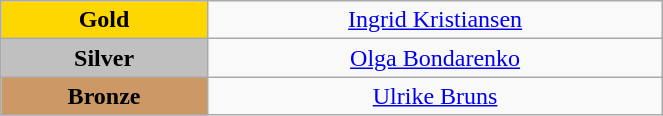<table class="wikitable" style="text-align:center; " width="35%">
<tr>
<td bgcolor="gold"><strong>Gold</strong></td>
<td><a href='#'>Ingrid Kristiansen</a><br>  <small><em></em></small></td>
</tr>
<tr>
<td bgcolor="silver"><strong>Silver</strong></td>
<td><a href='#'>Olga Bondarenko</a><br>  <small><em></em></small></td>
</tr>
<tr>
<td bgcolor="CC9966"><strong>Bronze</strong></td>
<td><a href='#'>Ulrike Bruns</a><br>  <small><em></em></small></td>
</tr>
</table>
